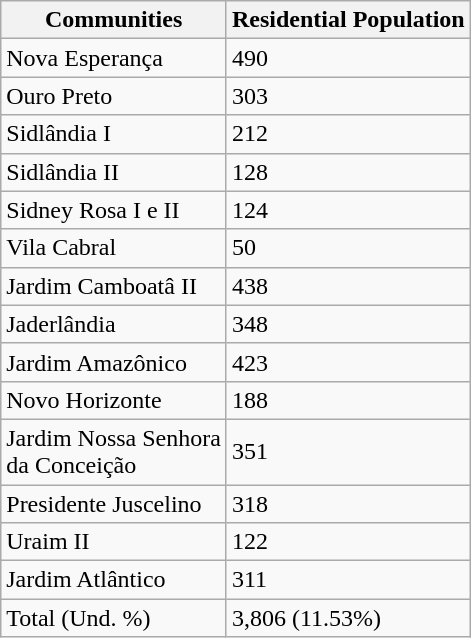<table class="wikitable">
<tr>
<th>Communities</th>
<th>Residential Population</th>
</tr>
<tr>
<td>Nova Esperança</td>
<td>490</td>
</tr>
<tr>
<td>Ouro Preto</td>
<td>303</td>
</tr>
<tr>
<td>Sidlândia I</td>
<td>212</td>
</tr>
<tr>
<td>Sidlândia II</td>
<td>128</td>
</tr>
<tr>
<td>Sidney Rosa I e II</td>
<td>124</td>
</tr>
<tr>
<td>Vila Cabral</td>
<td>50</td>
</tr>
<tr>
<td>Jardim Camboatâ II</td>
<td>438</td>
</tr>
<tr>
<td>Jaderlândia</td>
<td>348</td>
</tr>
<tr>
<td>Jardim Amazônico</td>
<td>423</td>
</tr>
<tr>
<td>Novo Horizonte</td>
<td>188</td>
</tr>
<tr>
<td>Jardim Nossa Senhora<br>da Conceição</td>
<td>351</td>
</tr>
<tr>
<td>Presidente Juscelino</td>
<td>318</td>
</tr>
<tr>
<td>Uraim II</td>
<td>122</td>
</tr>
<tr>
<td>Jardim Atlântico</td>
<td>311</td>
</tr>
<tr>
<td>Total (Und. %)</td>
<td>3,806 (11.53%)</td>
</tr>
</table>
